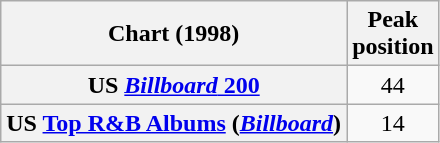<table class="wikitable sortable plainrowheaders" style="text-align:center">
<tr>
<th scope="col">Chart (1998)</th>
<th scope="col">Peak<br> position</th>
</tr>
<tr>
<th scope="row">US <a href='#'><em>Billboard</em> 200</a></th>
<td>44</td>
</tr>
<tr>
<th scope="row">US <a href='#'>Top R&B Albums</a> (<em><a href='#'>Billboard</a></em>)</th>
<td>14</td>
</tr>
</table>
